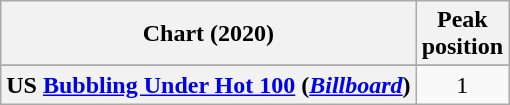<table class="wikitable sortable plainrowheaders" style="text-align:center;">
<tr>
<th scope="col">Chart (2020)</th>
<th scope="col">Peak<br>position</th>
</tr>
<tr>
</tr>
<tr>
<th scope="row">US <a href='#'>Bubbling Under Hot 100</a> (<em><a href='#'>Billboard</a></em>)</th>
<td>1</td>
</tr>
</table>
